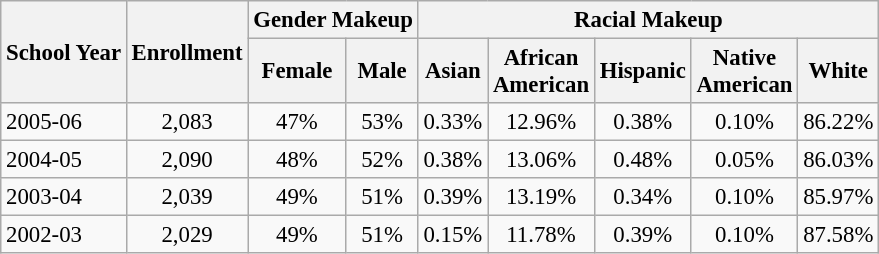<table class="wikitable" style="font-size: 95%;">
<tr>
<th rowspan="2">School Year</th>
<th rowspan="2">Enrollment</th>
<th colspan="2">Gender Makeup</th>
<th colspan="5">Racial Makeup</th>
</tr>
<tr>
<th>Female</th>
<th>Male</th>
<th>Asian</th>
<th>African <br>American</th>
<th>Hispanic</th>
<th>Native <br>American</th>
<th>White</th>
</tr>
<tr>
<td style="text-align:left;">2005-06</td>
<td style="text-align:center;">2,083</td>
<td style="text-align:center;">47%</td>
<td style="text-align:center;">53%</td>
<td style="text-align:center;">0.33%</td>
<td style="text-align:center;">12.96%</td>
<td style="text-align:center;">0.38%</td>
<td style="text-align:center;">0.10%</td>
<td style="text-align:center;">86.22%</td>
</tr>
<tr>
<td style="text-align:left;">2004-05</td>
<td style="text-align:center;">2,090</td>
<td style="text-align:center;">48%</td>
<td style="text-align:center;">52%</td>
<td style="text-align:center;">0.38%</td>
<td style="text-align:center;">13.06%</td>
<td style="text-align:center;">0.48%</td>
<td style="text-align:center;">0.05%</td>
<td style="text-align:center;">86.03%</td>
</tr>
<tr>
<td style="text-align:left;">2003-04</td>
<td style="text-align:center;">2,039</td>
<td style="text-align:center;">49%</td>
<td style="text-align:center;">51%</td>
<td style="text-align:center;">0.39%</td>
<td style="text-align:center;">13.19%</td>
<td style="text-align:center;">0.34%</td>
<td style="text-align:center;">0.10%</td>
<td style="text-align:center;">85.97%</td>
</tr>
<tr>
<td style="text-align:left;">2002-03</td>
<td style="text-align:center;">2,029</td>
<td style="text-align:center;">49%</td>
<td style="text-align:center;">51%</td>
<td style="text-align:center;">0.15%</td>
<td style="text-align:center;">11.78%</td>
<td style="text-align:center;">0.39%</td>
<td style="text-align:center;">0.10%</td>
<td style="text-align:center;">87.58%</td>
</tr>
</table>
